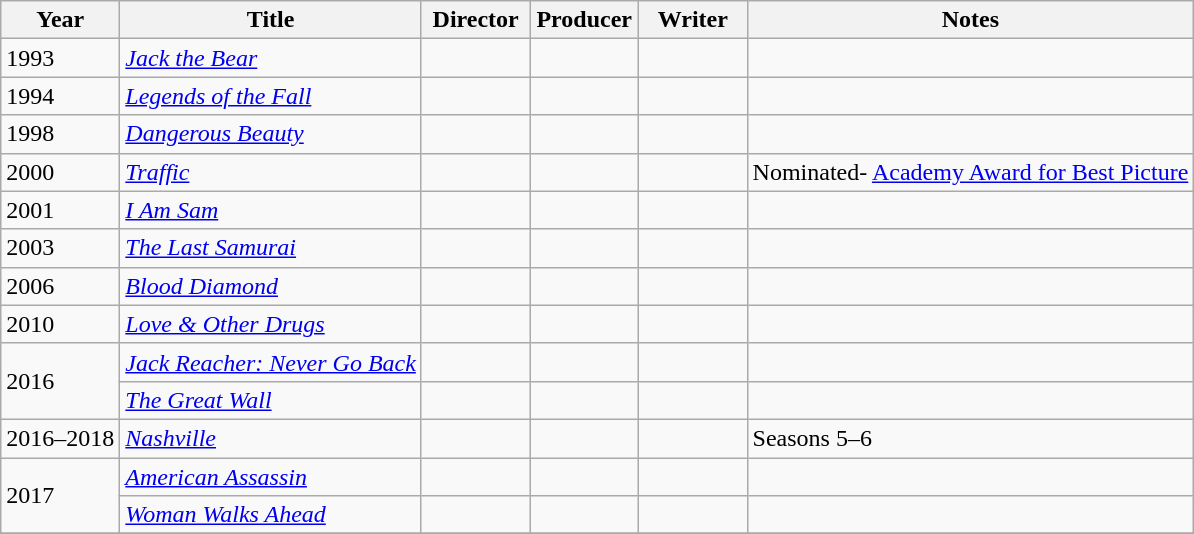<table class="wikitable">
<tr>
<th>Year</th>
<th>Title</th>
<th width=65>Director</th>
<th width=65>Producer</th>
<th width=65>Writer</th>
<th>Notes</th>
</tr>
<tr>
<td>1993</td>
<td><em><a href='#'>Jack the Bear</a></em></td>
<td></td>
<td></td>
<td></td>
<td></td>
</tr>
<tr>
<td>1994</td>
<td><em><a href='#'>Legends of the Fall</a></em></td>
<td></td>
<td></td>
<td></td>
<td></td>
</tr>
<tr>
<td>1998</td>
<td><em><a href='#'>Dangerous Beauty</a></em></td>
<td></td>
<td></td>
<td></td>
<td></td>
</tr>
<tr>
<td>2000</td>
<td><em><a href='#'>Traffic</a></em></td>
<td></td>
<td></td>
<td></td>
<td>Nominated- <a href='#'>Academy Award for Best Picture</a></td>
</tr>
<tr>
<td>2001</td>
<td><em><a href='#'>I Am Sam</a></em></td>
<td></td>
<td></td>
<td></td>
<td></td>
</tr>
<tr>
<td>2003</td>
<td><em><a href='#'>The Last Samurai</a></em></td>
<td></td>
<td></td>
<td></td>
<td></td>
</tr>
<tr>
<td>2006</td>
<td><em><a href='#'>Blood Diamond</a></em></td>
<td></td>
<td></td>
<td></td>
<td></td>
</tr>
<tr>
<td>2010</td>
<td><em><a href='#'>Love & Other Drugs</a></em></td>
<td></td>
<td></td>
<td></td>
<td></td>
</tr>
<tr>
<td rowspan=2>2016</td>
<td><em><a href='#'>Jack Reacher: Never Go Back</a></em></td>
<td></td>
<td></td>
<td></td>
<td></td>
</tr>
<tr>
<td><em><a href='#'>The Great Wall</a></em></td>
<td></td>
<td></td>
<td></td>
<td></td>
</tr>
<tr>
<td>2016–2018</td>
<td><em><a href='#'>Nashville</a></em></td>
<td></td>
<td></td>
<td></td>
<td>Seasons 5–6</td>
</tr>
<tr>
<td rowspan=2>2017</td>
<td><em><a href='#'>American Assassin</a></em></td>
<td></td>
<td></td>
<td></td>
<td></td>
</tr>
<tr>
<td><em><a href='#'>Woman Walks Ahead</a></em></td>
<td></td>
<td></td>
<td></td>
<td></td>
</tr>
<tr>
</tr>
</table>
